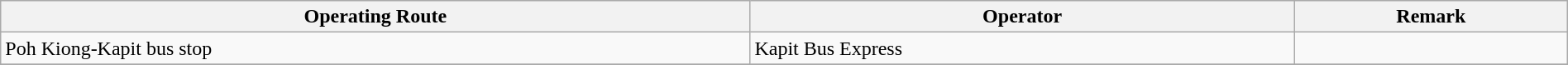<table class="wikitable"  style="width:100%; margin:auto;">
<tr>
<th>Operating Route</th>
<th>Operator</th>
<th>Remark</th>
</tr>
<tr>
<td>Poh Kiong-Kapit bus stop</td>
<td>Kapit Bus Express</td>
<td></td>
</tr>
<tr>
</tr>
</table>
